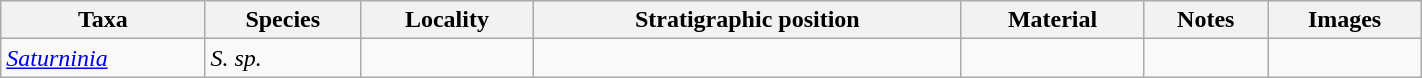<table class="wikitable sortable" align="center" width="75%">
<tr>
<th>Taxa</th>
<th>Species</th>
<th>Locality</th>
<th>Stratigraphic position</th>
<th>Material</th>
<th>Notes</th>
<th>Images</th>
</tr>
<tr>
<td><em><a href='#'>Saturninia</a></em></td>
<td><em>S. sp.</em></td>
<td></td>
<td></td>
<td></td>
<td></td>
<td></td>
</tr>
</table>
